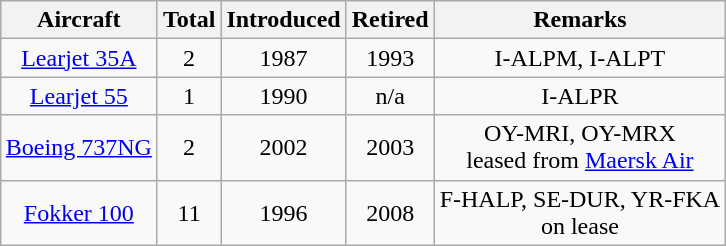<table class="wikitable" style="margin:auto;text-align:center">
<tr>
<th>Aircraft</th>
<th>Total</th>
<th>Introduced</th>
<th>Retired</th>
<th>Remarks</th>
</tr>
<tr>
<td><a href='#'>Learjet 35A</a></td>
<td>2</td>
<td>1987</td>
<td>1993</td>
<td>I-ALPM, I-ALPT</td>
</tr>
<tr>
<td><a href='#'>Learjet 55</a></td>
<td>1</td>
<td>1990</td>
<td>n/a</td>
<td>I-ALPR</td>
</tr>
<tr>
<td><a href='#'>Boeing 737NG</a></td>
<td>2</td>
<td>2002</td>
<td>2003</td>
<td>OY-MRI, OY-MRX<br>leased from <a href='#'>Maersk Air</a></td>
</tr>
<tr>
<td><a href='#'>Fokker 100</a></td>
<td>11</td>
<td>1996</td>
<td>2008</td>
<td>F-HALP, SE-DUR, YR-FKA<br>on lease</td>
</tr>
</table>
